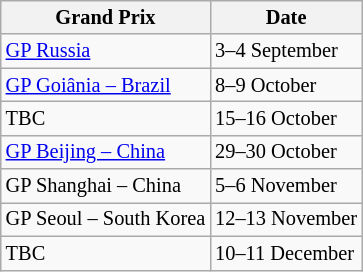<table class="wikitable" style="font-size: 85%;">
<tr>
<th>Grand Prix</th>
<th>Date</th>
</tr>
<tr>
<td> <a href='#'>GP Russia</a></td>
<td>3–4 September</td>
</tr>
<tr>
<td> <a href='#'>GP Goiânia – Brazil</a></td>
<td>8–9 October</td>
</tr>
<tr>
<td> TBC</td>
<td>15–16 October</td>
</tr>
<tr>
<td> <a href='#'>GP Beijing – China</a></td>
<td>29–30 October</td>
</tr>
<tr>
<td> GP Shanghai – China</td>
<td>5–6 November</td>
</tr>
<tr>
<td> GP Seoul – South Korea</td>
<td>12–13 November</td>
</tr>
<tr>
<td> TBC</td>
<td>10–11 December</td>
</tr>
</table>
